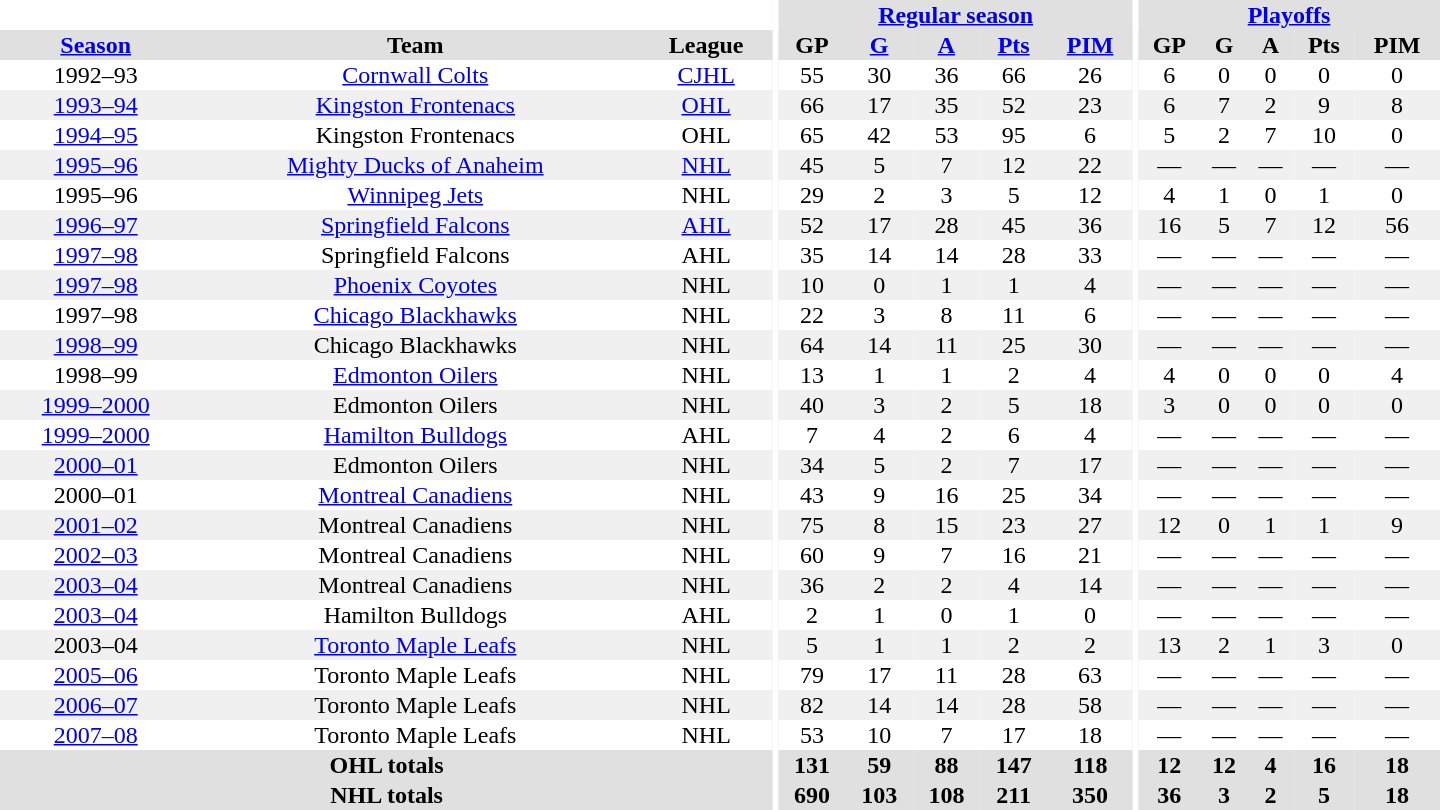<table border="0" cellpadding="1" cellspacing="0" style="text-align:center; width:60em">
<tr bgcolor="#e0e0e0">
<th colspan="3" bgcolor="#ffffff"></th>
<th rowspan="99" bgcolor="#ffffff"></th>
<th colspan="5"><a href='#'>Regular season</a></th>
<th rowspan="99" bgcolor="#ffffff"></th>
<th colspan="5"><a href='#'>Playoffs</a></th>
</tr>
<tr bgcolor="#e0e0e0">
<th><a href='#'>Season</a></th>
<th>Team</th>
<th>League</th>
<th>GP</th>
<th><a href='#'>G</a></th>
<th><a href='#'>A</a></th>
<th><a href='#'>Pts</a></th>
<th><a href='#'>PIM</a></th>
<th>GP</th>
<th>G</th>
<th>A</th>
<th>Pts</th>
<th>PIM</th>
</tr>
<tr>
<td>1992–93</td>
<td><a href='#'>Cornwall Colts</a></td>
<td><a href='#'>CJHL</a></td>
<td>55</td>
<td>30</td>
<td>36</td>
<td>66</td>
<td>26</td>
<td>6</td>
<td>0</td>
<td>0</td>
<td>0</td>
<td>0</td>
</tr>
<tr bgcolor="#f0f0f0">
<td><a href='#'>1993–94</a></td>
<td><a href='#'>Kingston Frontenacs</a></td>
<td><a href='#'>OHL</a></td>
<td>66</td>
<td>17</td>
<td>35</td>
<td>52</td>
<td>23</td>
<td>6</td>
<td>7</td>
<td>2</td>
<td>9</td>
<td>8</td>
</tr>
<tr>
<td><a href='#'>1994–95</a></td>
<td>Kingston Frontenacs</td>
<td>OHL</td>
<td>65</td>
<td>42</td>
<td>53</td>
<td>95</td>
<td>6</td>
<td>5</td>
<td>2</td>
<td>7</td>
<td>10</td>
<td>0</td>
</tr>
<tr bgcolor="#f0f0f0">
<td><a href='#'>1995–96</a></td>
<td><a href='#'>Mighty Ducks of Anaheim</a></td>
<td><a href='#'>NHL</a></td>
<td>45</td>
<td>5</td>
<td>7</td>
<td>12</td>
<td>22</td>
<td>—</td>
<td>—</td>
<td>—</td>
<td>—</td>
<td>—</td>
</tr>
<tr>
<td>1995–96</td>
<td><a href='#'>Winnipeg Jets</a></td>
<td>NHL</td>
<td>29</td>
<td>2</td>
<td>3</td>
<td>5</td>
<td>12</td>
<td>4</td>
<td>1</td>
<td>0</td>
<td>1</td>
<td>0</td>
</tr>
<tr bgcolor="#f0f0f0">
<td><a href='#'>1996–97</a></td>
<td><a href='#'>Springfield Falcons</a></td>
<td><a href='#'>AHL</a></td>
<td>52</td>
<td>17</td>
<td>28</td>
<td>45</td>
<td>36</td>
<td>16</td>
<td>5</td>
<td>7</td>
<td>12</td>
<td>56</td>
</tr>
<tr>
<td><a href='#'>1997–98</a></td>
<td>Springfield Falcons</td>
<td>AHL</td>
<td>35</td>
<td>14</td>
<td>14</td>
<td>28</td>
<td>33</td>
<td>—</td>
<td>—</td>
<td>—</td>
<td>—</td>
<td>—</td>
</tr>
<tr bgcolor="#f0f0f0">
<td><a href='#'>1997–98</a></td>
<td><a href='#'>Phoenix Coyotes</a></td>
<td>NHL</td>
<td>10</td>
<td>0</td>
<td>1</td>
<td>1</td>
<td>4</td>
<td>—</td>
<td>—</td>
<td>—</td>
<td>—</td>
<td>—</td>
</tr>
<tr>
<td>1997–98</td>
<td><a href='#'>Chicago Blackhawks</a></td>
<td>NHL</td>
<td>22</td>
<td>3</td>
<td>8</td>
<td>11</td>
<td>6</td>
<td>—</td>
<td>—</td>
<td>—</td>
<td>—</td>
<td>—</td>
</tr>
<tr bgcolor="#f0f0f0">
<td><a href='#'>1998–99</a></td>
<td>Chicago Blackhawks</td>
<td>NHL</td>
<td>64</td>
<td>14</td>
<td>11</td>
<td>25</td>
<td>30</td>
<td>—</td>
<td>—</td>
<td>—</td>
<td>—</td>
<td>—</td>
</tr>
<tr>
<td>1998–99</td>
<td><a href='#'>Edmonton Oilers</a></td>
<td>NHL</td>
<td>13</td>
<td>1</td>
<td>1</td>
<td>2</td>
<td>4</td>
<td>4</td>
<td>0</td>
<td>0</td>
<td>0</td>
<td>4</td>
</tr>
<tr bgcolor="#f0f0f0">
<td><a href='#'>1999–2000</a></td>
<td>Edmonton Oilers</td>
<td>NHL</td>
<td>40</td>
<td>3</td>
<td>2</td>
<td>5</td>
<td>18</td>
<td>3</td>
<td>0</td>
<td>0</td>
<td>0</td>
<td>0</td>
</tr>
<tr>
<td><a href='#'>1999–2000</a></td>
<td><a href='#'>Hamilton Bulldogs</a></td>
<td>AHL</td>
<td>7</td>
<td>4</td>
<td>2</td>
<td>6</td>
<td>4</td>
<td>—</td>
<td>—</td>
<td>—</td>
<td>—</td>
<td>—</td>
</tr>
<tr bgcolor="#f0f0f0">
<td><a href='#'>2000–01</a></td>
<td>Edmonton Oilers</td>
<td>NHL</td>
<td>34</td>
<td>5</td>
<td>2</td>
<td>7</td>
<td>17</td>
<td>—</td>
<td>—</td>
<td>—</td>
<td>—</td>
<td>—</td>
</tr>
<tr>
<td>2000–01</td>
<td><a href='#'>Montreal Canadiens</a></td>
<td>NHL</td>
<td>43</td>
<td>9</td>
<td>16</td>
<td>25</td>
<td>34</td>
<td>—</td>
<td>—</td>
<td>—</td>
<td>—</td>
<td>—</td>
</tr>
<tr bgcolor="#f0f0f0">
<td><a href='#'>2001–02</a></td>
<td>Montreal Canadiens</td>
<td>NHL</td>
<td>75</td>
<td>8</td>
<td>15</td>
<td>23</td>
<td>27</td>
<td>12</td>
<td>0</td>
<td>1</td>
<td>1</td>
<td>9</td>
</tr>
<tr>
<td><a href='#'>2002–03</a></td>
<td>Montreal Canadiens</td>
<td>NHL</td>
<td>60</td>
<td>9</td>
<td>7</td>
<td>16</td>
<td>21</td>
<td>—</td>
<td>—</td>
<td>—</td>
<td>—</td>
<td>—</td>
</tr>
<tr bgcolor="#f0f0f0">
<td><a href='#'>2003–04</a></td>
<td>Montreal Canadiens</td>
<td>NHL</td>
<td>36</td>
<td>2</td>
<td>2</td>
<td>4</td>
<td>14</td>
<td>—</td>
<td>—</td>
<td>—</td>
<td>—</td>
<td>—</td>
</tr>
<tr>
<td><a href='#'>2003–04</a></td>
<td>Hamilton Bulldogs</td>
<td>AHL</td>
<td>2</td>
<td>1</td>
<td>0</td>
<td>1</td>
<td>0</td>
<td>—</td>
<td>—</td>
<td>—</td>
<td>—</td>
<td>—</td>
</tr>
<tr bgcolor="#f0f0f0">
<td>2003–04</td>
<td><a href='#'>Toronto Maple Leafs</a></td>
<td>NHL</td>
<td>5</td>
<td>1</td>
<td>1</td>
<td>2</td>
<td>2</td>
<td>13</td>
<td>2</td>
<td>1</td>
<td>3</td>
<td>0</td>
</tr>
<tr>
<td><a href='#'>2005–06</a></td>
<td>Toronto Maple Leafs</td>
<td>NHL</td>
<td>79</td>
<td>17</td>
<td>11</td>
<td>28</td>
<td>63</td>
<td>—</td>
<td>—</td>
<td>—</td>
<td>—</td>
<td>—</td>
</tr>
<tr bgcolor="#f0f0f0">
<td><a href='#'>2006–07</a></td>
<td>Toronto Maple Leafs</td>
<td>NHL</td>
<td>82</td>
<td>14</td>
<td>14</td>
<td>28</td>
<td>58</td>
<td>—</td>
<td>—</td>
<td>—</td>
<td>—</td>
<td>—</td>
</tr>
<tr>
<td><a href='#'>2007–08</a></td>
<td>Toronto Maple Leafs</td>
<td>NHL</td>
<td>53</td>
<td>10</td>
<td>7</td>
<td>17</td>
<td>18</td>
<td>—</td>
<td>—</td>
<td>—</td>
<td>—</td>
<td>—</td>
</tr>
<tr bgcolor="#e0e0e0">
<th colspan="3">OHL totals</th>
<th>131</th>
<th>59</th>
<th>88</th>
<th>147</th>
<th>118</th>
<th>12</th>
<th>12</th>
<th>4</th>
<th>16</th>
<th>18</th>
</tr>
<tr bgcolor="#e0e0e0">
<th colspan="3">NHL totals</th>
<th>690</th>
<th>103</th>
<th>108</th>
<th>211</th>
<th>350</th>
<th>36</th>
<th>3</th>
<th>2</th>
<th>5</th>
<th>18</th>
</tr>
</table>
